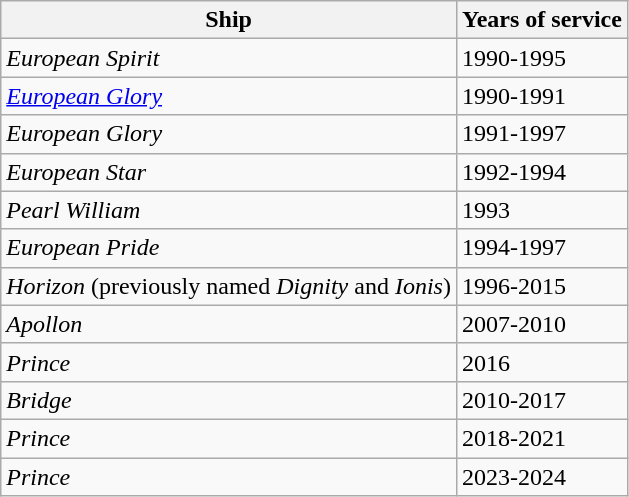<table class="wikitable">
<tr>
<th>Ship</th>
<th>Years of service</th>
</tr>
<tr>
<td><em>European Spirit</em></td>
<td>1990-1995</td>
</tr>
<tr>
<td><a href='#'><em>European Glory</em></a></td>
<td>1990-1991</td>
</tr>
<tr>
<td><em>European Glory</em></td>
<td>1991-1997</td>
</tr>
<tr>
<td><em>European Star</em></td>
<td>1992-1994</td>
</tr>
<tr>
<td><em>Pearl William</em></td>
<td>1993</td>
</tr>
<tr>
<td><em>European Pride</em></td>
<td>1994-1997</td>
</tr>
<tr>
<td><em>Horizon</em> (previously named <em>Dignity</em> and <em>Ionis</em>)</td>
<td>1996-2015</td>
</tr>
<tr>
<td><em>Apollon</em></td>
<td>2007-2010</td>
</tr>
<tr>
<td><em>Prince</em></td>
<td>2016</td>
</tr>
<tr>
<td><em>Bridge</em></td>
<td>2010-2017</td>
</tr>
<tr>
<td><em>Prince</em></td>
<td>2018-2021</td>
</tr>
<tr>
<td><em>Prince</em></td>
<td>2023-2024</td>
</tr>
</table>
